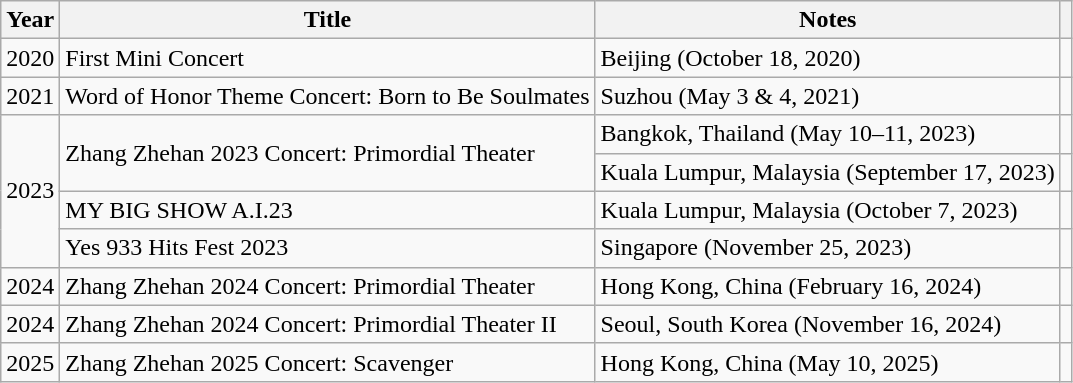<table class="wikitable plainrowheaders">
<tr>
<th>Year</th>
<th>Title</th>
<th>Notes</th>
<th></th>
</tr>
<tr>
<td>2020</td>
<td>First Mini Concert</td>
<td>Beijing (October 18, 2020)</td>
<td></td>
</tr>
<tr>
<td>2021</td>
<td>Word of Honor Theme Concert: Born to Be Soulmates</td>
<td>Suzhou (May 3 & 4, 2021)</td>
<td></td>
</tr>
<tr>
<td rowspan="4">2023</td>
<td rowspan="2">Zhang Zhehan 2023 Concert: Primordial Theater</td>
<td>Bangkok, Thailand (May 10–11, 2023)</td>
<td></td>
</tr>
<tr>
<td>Kuala Lumpur, Malaysia (September 17, 2023)</td>
<td></td>
</tr>
<tr>
<td>MY BIG SHOW A.I.23</td>
<td>Kuala Lumpur, Malaysia (October 7, 2023)</td>
<td></td>
</tr>
<tr>
<td>Yes 933 Hits Fest 2023</td>
<td>Singapore (November 25, 2023)</td>
<td></td>
</tr>
<tr>
<td>2024</td>
<td>Zhang Zhehan 2024 Concert: Primordial Theater</td>
<td>Hong Kong, China (February 16, 2024)</td>
<td></td>
</tr>
<tr>
<td>2024</td>
<td>Zhang Zhehan 2024 Concert: Primordial Theater II</td>
<td>Seoul, South Korea (November 16, 2024)</td>
<td></td>
</tr>
<tr>
<td>2025</td>
<td>Zhang Zhehan 2025 Concert: Scavenger</td>
<td>Hong Kong, China (May 10, 2025)</td>
<td></td>
</tr>
</table>
